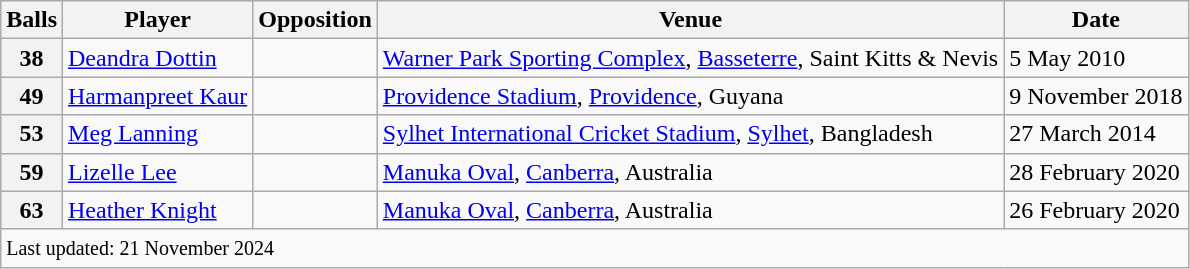<table class="wikitable sortable">
<tr>
<th>Balls</th>
<th>Player</th>
<th>Opposition</th>
<th>Venue</th>
<th>Date</th>
</tr>
<tr>
<th>38</th>
<td> <a href='#'>Deandra Dottin</a></td>
<td></td>
<td><a href='#'>Warner Park Sporting Complex</a>, <a href='#'>Basseterre</a>, Saint Kitts & Nevis</td>
<td>5 May 2010</td>
</tr>
<tr>
<th>49</th>
<td> <a href='#'>Harmanpreet Kaur</a></td>
<td></td>
<td><a href='#'>Providence Stadium</a>, <a href='#'>Providence</a>, Guyana</td>
<td>9 November 2018</td>
</tr>
<tr>
<th>53</th>
<td> <a href='#'>Meg Lanning</a></td>
<td></td>
<td><a href='#'>Sylhet International Cricket Stadium</a>, <a href='#'>Sylhet</a>, Bangladesh</td>
<td>27 March 2014</td>
</tr>
<tr>
<th>59</th>
<td> <a href='#'>Lizelle Lee</a></td>
<td></td>
<td><a href='#'>Manuka Oval</a>, <a href='#'>Canberra</a>, Australia</td>
<td>28 February 2020</td>
</tr>
<tr>
<th>63</th>
<td> <a href='#'>Heather Knight</a></td>
<td></td>
<td><a href='#'>Manuka Oval</a>, <a href='#'>Canberra</a>, Australia</td>
<td>26 February 2020</td>
</tr>
<tr>
<td colspan="10"><small>Last updated: 21 November 2024</small></td>
</tr>
</table>
